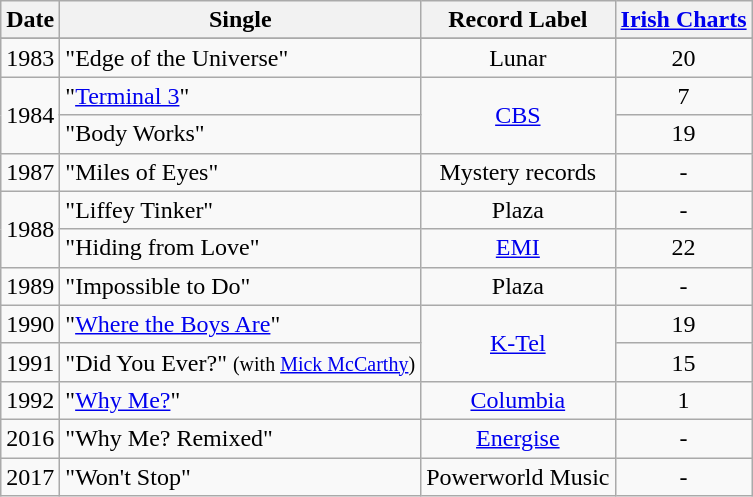<table class=wikitable style=text-align:center;>
<tr>
<th>Date</th>
<th>Single</th>
<th>Record Label</th>
<th><a href='#'>Irish Charts</a><br></th>
</tr>
<tr>
</tr>
<tr>
<td>1983</td>
<td align=left>"Edge of the Universe"</td>
<td align=center>Lunar</td>
<td align=center>20</td>
</tr>
<tr>
<td rowspan="2">1984</td>
<td align=left>"<a href='#'>Terminal 3</a>"</td>
<td rowspan="2" align=center><a href='#'>CBS</a></td>
<td align=center>7</td>
</tr>
<tr>
<td align=left>"Body Works"</td>
<td align=center>19</td>
</tr>
<tr>
<td>1987</td>
<td align=left>"Miles of Eyes"</td>
<td align=center>Mystery records</td>
<td align=center>-</td>
</tr>
<tr>
<td rowspan="2">1988</td>
<td align=left>"Liffey Tinker"</td>
<td align=center>Plaza</td>
<td align=center>-</td>
</tr>
<tr>
<td align=left>"Hiding from Love"</td>
<td align=center><a href='#'>EMI</a></td>
<td align=center>22</td>
</tr>
<tr>
<td>1989</td>
<td align=left>"Impossible to Do"</td>
<td align=center>Plaza</td>
<td align=center>-</td>
</tr>
<tr>
<td>1990</td>
<td align=left>"<a href='#'>Where the Boys Are</a>"</td>
<td rowspan="2" align=center><a href='#'>K-Tel</a></td>
<td align=center>19</td>
</tr>
<tr>
<td>1991</td>
<td align=left>"Did You Ever?" <small>(with <a href='#'>Mick McCarthy</a>)</small></td>
<td align=center>15</td>
</tr>
<tr>
<td>1992</td>
<td align=left>"<a href='#'>Why Me?</a>"</td>
<td align=center><a href='#'>Columbia</a></td>
<td align=center>1</td>
</tr>
<tr>
<td>2016</td>
<td align=left>"Why Me? Remixed"</td>
<td align=center><a href='#'>Energise</a></td>
<td align=center>-</td>
</tr>
<tr>
<td>2017</td>
<td align=left>"Won't Stop"</td>
<td align=center>Powerworld Music</td>
<td align=center>-</td>
</tr>
</table>
